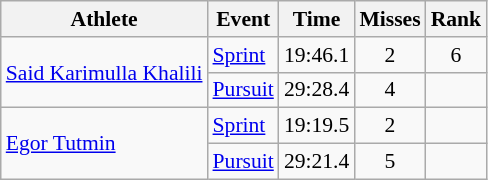<table class="wikitable" style="font-size:90%">
<tr>
<th>Athlete</th>
<th>Event</th>
<th>Time</th>
<th>Misses</th>
<th>Rank</th>
</tr>
<tr align=center>
<td align=left rowspan=2><a href='#'>Said Karimulla Khalili</a></td>
<td align=left><a href='#'>Sprint</a></td>
<td>19:46.1</td>
<td>2</td>
<td>6</td>
</tr>
<tr align=center>
<td align=left><a href='#'>Pursuit</a></td>
<td>29:28.4</td>
<td>4</td>
<td></td>
</tr>
<tr align=center>
<td align=left rowspan=2><a href='#'>Egor Tutmin</a></td>
<td align=left><a href='#'>Sprint</a></td>
<td>19:19.5</td>
<td>2</td>
<td></td>
</tr>
<tr align=center>
<td align=left><a href='#'>Pursuit</a></td>
<td>29:21.4</td>
<td>5</td>
<td></td>
</tr>
</table>
